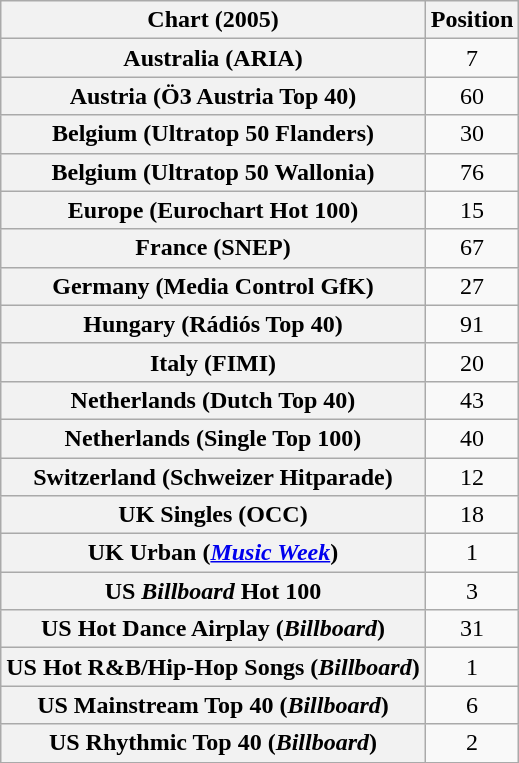<table class="wikitable sortable plainrowheaders" style="text-align:center">
<tr>
<th>Chart (2005)</th>
<th>Position</th>
</tr>
<tr>
<th scope="row">Australia (ARIA)</th>
<td>7</td>
</tr>
<tr>
<th scope="row">Austria (Ö3 Austria Top 40)</th>
<td>60</td>
</tr>
<tr>
<th scope="row">Belgium (Ultratop 50 Flanders)</th>
<td>30</td>
</tr>
<tr>
<th scope="row">Belgium (Ultratop 50 Wallonia)</th>
<td>76</td>
</tr>
<tr>
<th scope="row">Europe (Eurochart Hot 100)</th>
<td>15</td>
</tr>
<tr>
<th scope="row">France (SNEP)</th>
<td>67</td>
</tr>
<tr>
<th scope="row">Germany (Media Control GfK)</th>
<td>27</td>
</tr>
<tr>
<th scope="row">Hungary (Rádiós Top 40)</th>
<td>91</td>
</tr>
<tr>
<th scope="row">Italy (FIMI)</th>
<td>20</td>
</tr>
<tr>
<th scope="row">Netherlands (Dutch Top 40)</th>
<td>43</td>
</tr>
<tr>
<th scope="row">Netherlands (Single Top 100)</th>
<td>40</td>
</tr>
<tr>
<th scope="row">Switzerland (Schweizer Hitparade)</th>
<td>12</td>
</tr>
<tr>
<th scope="row">UK Singles (OCC)</th>
<td>18</td>
</tr>
<tr>
<th scope="row">UK Urban (<em><a href='#'>Music Week</a></em>)</th>
<td>1</td>
</tr>
<tr>
<th scope="row">US <em>Billboard</em> Hot 100</th>
<td>3</td>
</tr>
<tr>
<th scope="row">US Hot Dance Airplay (<em>Billboard</em>)</th>
<td>31</td>
</tr>
<tr>
<th scope="row">US Hot R&B/Hip-Hop Songs (<em>Billboard</em>)</th>
<td>1</td>
</tr>
<tr>
<th scope="row">US Mainstream Top 40 (<em>Billboard</em>)</th>
<td>6</td>
</tr>
<tr>
<th scope="row">US Rhythmic Top 40 (<em>Billboard</em>)</th>
<td>2</td>
</tr>
</table>
